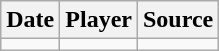<table class="wikitable">
<tr>
<th>Date</th>
<th>Player</th>
<th>Source</th>
</tr>
<tr>
<td></td>
<td></td>
<td></td>
</tr>
</table>
